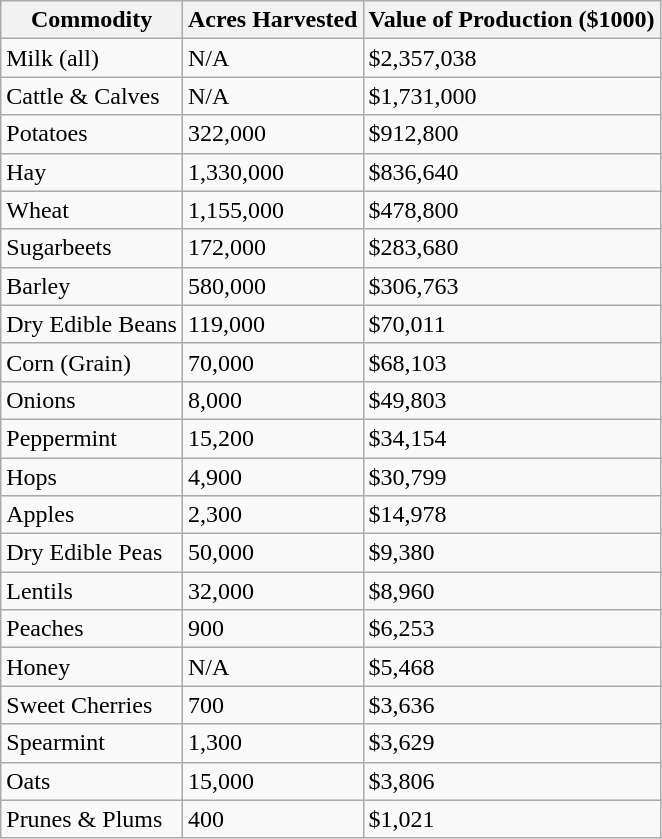<table class="wikitable">
<tr>
<th>Commodity</th>
<th>Acres Harvested</th>
<th>Value of Production ($1000)</th>
</tr>
<tr>
<td>Milk (all)</td>
<td>N/A</td>
<td>$2,357,038</td>
</tr>
<tr>
<td>Cattle & Calves</td>
<td>N/A</td>
<td>$1,731,000</td>
</tr>
<tr>
<td>Potatoes</td>
<td>322,000</td>
<td>$912,800</td>
</tr>
<tr>
<td>Hay</td>
<td>1,330,000</td>
<td>$836,640</td>
</tr>
<tr>
<td>Wheat</td>
<td>1,155,000</td>
<td>$478,800</td>
</tr>
<tr>
<td>Sugarbeets</td>
<td>172,000</td>
<td>$283,680</td>
</tr>
<tr>
<td>Barley</td>
<td>580,000</td>
<td>$306,763</td>
</tr>
<tr>
<td>Dry Edible Beans</td>
<td>119,000</td>
<td>$70,011</td>
</tr>
<tr>
<td>Corn (Grain)</td>
<td>70,000</td>
<td>$68,103</td>
</tr>
<tr>
<td>Onions</td>
<td>8,000</td>
<td>$49,803</td>
</tr>
<tr>
<td>Peppermint</td>
<td>15,200</td>
<td>$34,154</td>
</tr>
<tr>
<td>Hops</td>
<td>4,900</td>
<td>$30,799</td>
</tr>
<tr>
<td>Apples</td>
<td>2,300</td>
<td>$14,978</td>
</tr>
<tr>
<td>Dry Edible Peas</td>
<td>50,000</td>
<td>$9,380</td>
</tr>
<tr>
<td>Lentils</td>
<td>32,000</td>
<td>$8,960</td>
</tr>
<tr>
<td>Peaches</td>
<td>900</td>
<td>$6,253</td>
</tr>
<tr>
<td>Honey</td>
<td>N/A</td>
<td>$5,468</td>
</tr>
<tr>
<td>Sweet Cherries</td>
<td>700</td>
<td>$3,636</td>
</tr>
<tr>
<td>Spearmint</td>
<td>1,300</td>
<td>$3,629</td>
</tr>
<tr>
<td>Oats</td>
<td>15,000</td>
<td>$3,806</td>
</tr>
<tr>
<td>Prunes & Plums</td>
<td>400</td>
<td>$1,021</td>
</tr>
</table>
